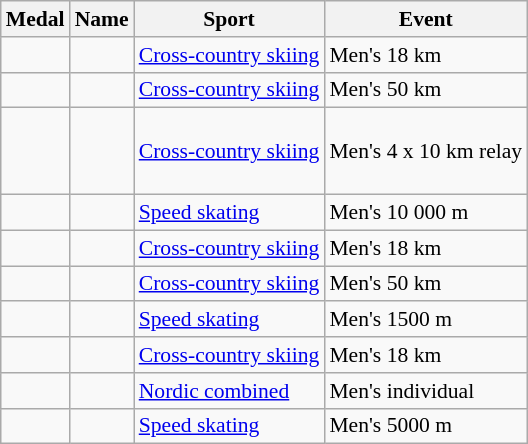<table class="wikitable sortable" style="font-size:90%">
<tr>
<th>Medal</th>
<th>Name</th>
<th>Sport</th>
<th>Event</th>
</tr>
<tr>
<td></td>
<td></td>
<td><a href='#'>Cross-country skiing</a></td>
<td>Men's 18 km</td>
</tr>
<tr>
<td></td>
<td></td>
<td><a href='#'>Cross-country skiing</a></td>
<td>Men's 50 km</td>
</tr>
<tr>
<td></td>
<td> <br>  <br>  <br> </td>
<td><a href='#'>Cross-country skiing</a></td>
<td>Men's 4 x 10 km relay</td>
</tr>
<tr>
<td></td>
<td></td>
<td><a href='#'>Speed skating</a></td>
<td>Men's 10 000 m</td>
</tr>
<tr>
<td></td>
<td></td>
<td><a href='#'>Cross-country skiing</a></td>
<td>Men's 18 km</td>
</tr>
<tr>
<td></td>
<td></td>
<td><a href='#'>Cross-country skiing</a></td>
<td>Men's 50 km</td>
</tr>
<tr>
<td></td>
<td></td>
<td><a href='#'>Speed skating</a></td>
<td>Men's 1500 m</td>
</tr>
<tr>
<td></td>
<td></td>
<td><a href='#'>Cross-country skiing</a></td>
<td>Men's 18 km</td>
</tr>
<tr>
<td></td>
<td></td>
<td><a href='#'>Nordic combined</a></td>
<td>Men's individual</td>
</tr>
<tr>
<td></td>
<td></td>
<td><a href='#'>Speed skating</a></td>
<td>Men's 5000 m</td>
</tr>
</table>
